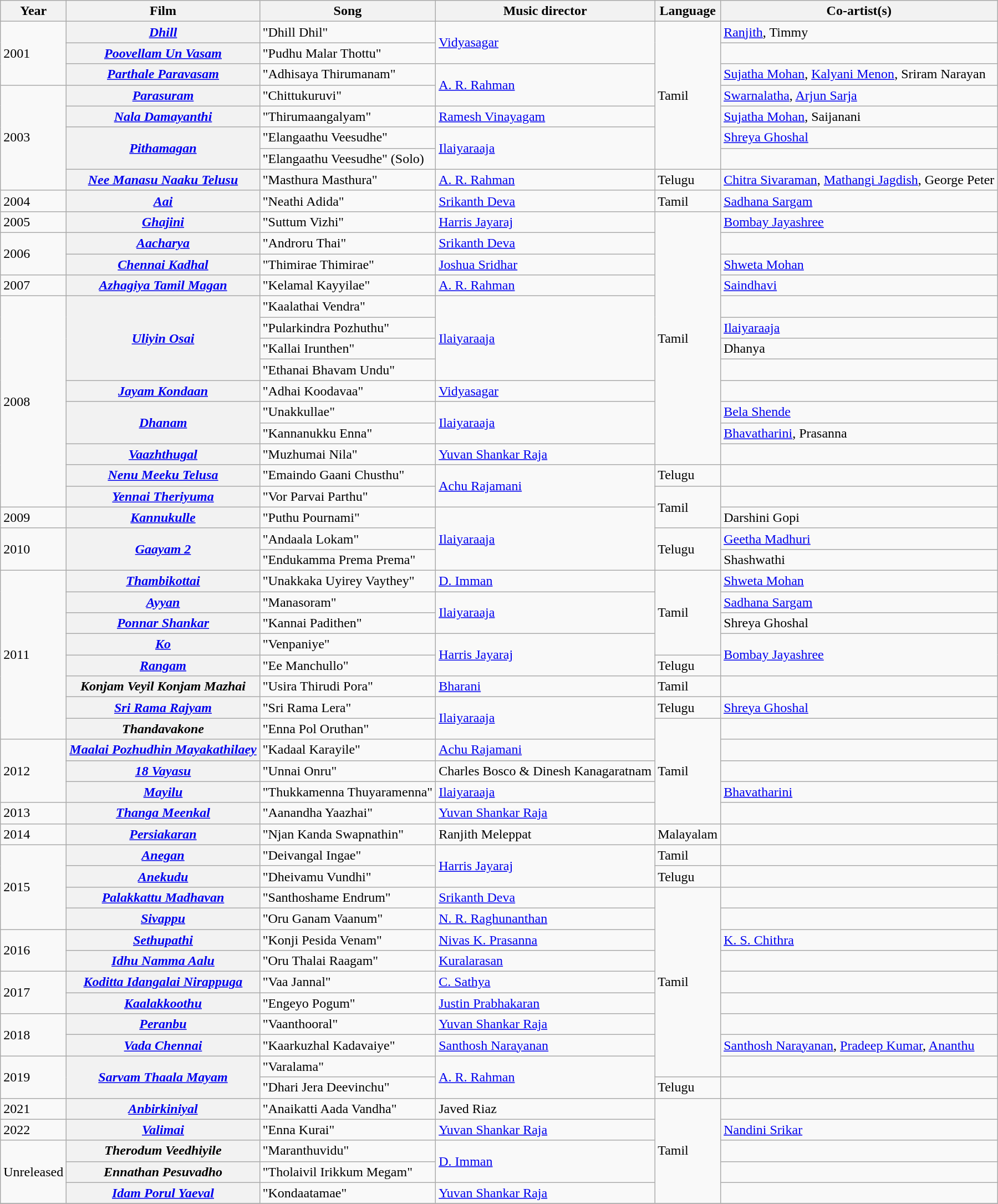<table class="wikitable">
<tr>
<th>Year</th>
<th>Film</th>
<th>Song</th>
<th>Music director</th>
<th>Language</th>
<th>Co-artist(s)</th>
</tr>
<tr>
<td rowspan="3">2001</td>
<th><em><a href='#'>Dhill</a></em></th>
<td>"Dhill Dhil"</td>
<td rowspan="2"><a href='#'>Vidyasagar</a></td>
<td rowspan="7">Tamil</td>
<td><a href='#'>Ranjith</a>, Timmy</td>
</tr>
<tr>
<th><em><a href='#'>Poovellam Un Vasam</a></em></th>
<td>"Pudhu Malar Thottu"</td>
<td></td>
</tr>
<tr>
<th><em><a href='#'>Parthale Paravasam</a></em></th>
<td>"Adhisaya Thirumanam"</td>
<td rowspan="2"><a href='#'>A. R. Rahman</a></td>
<td><a href='#'>Sujatha Mohan</a>, <a href='#'>Kalyani Menon</a>, Sriram Narayan</td>
</tr>
<tr>
<td rowspan="5">2003</td>
<th><em><a href='#'>Parasuram</a></em></th>
<td>"Chittukuruvi"</td>
<td><a href='#'>Swarnalatha</a>, <a href='#'>Arjun Sarja</a></td>
</tr>
<tr>
<th><em><a href='#'>Nala Damayanthi</a></em></th>
<td>"Thirumaangalyam"</td>
<td><a href='#'>Ramesh Vinayagam</a></td>
<td><a href='#'>Sujatha Mohan</a>, Saijanani</td>
</tr>
<tr>
<th rowspan="2"><em><a href='#'>Pithamagan</a></em></th>
<td>"Elangaathu Veesudhe"</td>
<td rowspan="2"><a href='#'>Ilaiyaraaja</a></td>
<td><a href='#'>Shreya Ghoshal</a></td>
</tr>
<tr>
<td>"Elangaathu Veesudhe" (Solo)</td>
<td></td>
</tr>
<tr>
<th><em><a href='#'>Nee Manasu Naaku Telusu</a></em></th>
<td>"Masthura Masthura"</td>
<td><a href='#'>A. R. Rahman</a></td>
<td>Telugu</td>
<td><a href='#'>Chitra Sivaraman</a>, <a href='#'>Mathangi Jagdish</a>, George Peter</td>
</tr>
<tr>
<td>2004</td>
<th><em><a href='#'>Aai</a></em></th>
<td>"Neathi Adida"</td>
<td><a href='#'>Srikanth Deva</a></td>
<td>Tamil</td>
<td><a href='#'>Sadhana Sargam</a></td>
</tr>
<tr>
<td>2005</td>
<th><em><a href='#'>Ghajini</a></em></th>
<td>"Suttum Vizhi"</td>
<td><a href='#'>Harris Jayaraj</a></td>
<td rowspan="12">Tamil</td>
<td><a href='#'>Bombay Jayashree</a></td>
</tr>
<tr>
<td rowspan="2">2006</td>
<th><em><a href='#'>Aacharya</a></em></th>
<td>"Androru Thai"</td>
<td><a href='#'>Srikanth Deva</a></td>
<td></td>
</tr>
<tr>
<th><em><a href='#'>Chennai Kadhal</a></em></th>
<td>"Thimirae Thimirae"</td>
<td><a href='#'>Joshua Sridhar</a></td>
<td><a href='#'>Shweta Mohan</a></td>
</tr>
<tr>
<td>2007</td>
<th><em><a href='#'>Azhagiya Tamil Magan</a></em></th>
<td>"Kelamal Kayyilae"</td>
<td><a href='#'>A. R. Rahman</a></td>
<td><a href='#'>Saindhavi</a></td>
</tr>
<tr>
<td rowspan="10">2008</td>
<th rowspan="4"><em><a href='#'>Uliyin Osai</a></em></th>
<td>"Kaalathai Vendra"</td>
<td rowspan="4"><a href='#'>Ilaiyaraaja</a></td>
</tr>
<tr>
<td>"Pularkindra Pozhuthu"</td>
<td><a href='#'>Ilaiyaraaja</a></td>
</tr>
<tr>
<td>"Kallai Irunthen"</td>
<td>Dhanya</td>
</tr>
<tr>
<td>"Ethanai Bhavam Undu"</td>
<td></td>
</tr>
<tr>
<th><em><a href='#'>Jayam Kondaan</a></em></th>
<td>"Adhai Koodavaa"</td>
<td><a href='#'>Vidyasagar</a></td>
<td></td>
</tr>
<tr>
<th rowspan="2"><em><a href='#'>Dhanam</a></em></th>
<td>"Unakkullae"</td>
<td rowspan="2"><a href='#'>Ilaiyaraaja</a></td>
<td><a href='#'>Bela Shende</a></td>
</tr>
<tr>
<td>"Kannanukku Enna"</td>
<td><a href='#'>Bhavatharini</a>, Prasanna</td>
</tr>
<tr>
<th><em><a href='#'>Vaazhthugal</a></em></th>
<td>"Muzhumai Nila"</td>
<td><a href='#'>Yuvan Shankar Raja</a></td>
<td></td>
</tr>
<tr>
<th><em><a href='#'>Nenu Meeku Telusa</a></em></th>
<td>"Emaindo Gaani Chusthu"</td>
<td rowspan="2"><a href='#'>Achu Rajamani</a></td>
<td>Telugu</td>
<td></td>
</tr>
<tr>
<th><em><a href='#'>Yennai Theriyuma</a></em></th>
<td>"Vor Parvai Parthu"</td>
<td rowspan="2">Tamil</td>
<td></td>
</tr>
<tr>
<td>2009</td>
<th><em><a href='#'>Kannukulle</a></em></th>
<td>"Puthu Pournami"</td>
<td rowspan="3"><a href='#'>Ilaiyaraaja</a></td>
<td>Darshini Gopi</td>
</tr>
<tr>
<td rowspan="2">2010</td>
<th rowspan="2"><em><a href='#'>Gaayam 2</a></em></th>
<td>"Andaala Lokam"</td>
<td rowspan="2">Telugu</td>
<td><a href='#'>Geetha Madhuri</a></td>
</tr>
<tr>
<td>"Endukamma Prema Prema"</td>
<td>Shashwathi</td>
</tr>
<tr>
<td rowspan="8">2011</td>
<th><em><a href='#'>Thambikottai</a></em></th>
<td>"Unakkaka Uyirey Vaythey"</td>
<td><a href='#'>D. Imman</a></td>
<td rowspan="4">Tamil</td>
<td><a href='#'>Shweta Mohan</a></td>
</tr>
<tr>
<th><em><a href='#'>Ayyan</a></em></th>
<td>"Manasoram"</td>
<td rowspan="2"><a href='#'>Ilaiyaraaja</a></td>
<td><a href='#'>Sadhana Sargam</a></td>
</tr>
<tr>
<th><em><a href='#'>Ponnar Shankar</a></em></th>
<td>"Kannai Padithen"</td>
<td>Shreya Ghoshal</td>
</tr>
<tr>
<th><em><a href='#'>Ko</a></em></th>
<td>"Venpaniye"</td>
<td rowspan="2"><a href='#'>Harris Jayaraj</a></td>
<td rowspan="2"><a href='#'>Bombay Jayashree</a></td>
</tr>
<tr>
<th><em><a href='#'>Rangam</a></em></th>
<td>"Ee Manchullo"</td>
<td>Telugu</td>
</tr>
<tr>
<th><em>Konjam Veyil Konjam Mazhai</em></th>
<td>"Usira Thirudi Pora"</td>
<td><a href='#'>Bharani</a></td>
<td>Tamil</td>
<td></td>
</tr>
<tr>
<th><em><a href='#'>Sri Rama Rajyam</a></em></th>
<td>"Sri Rama Lera"</td>
<td rowspan="2"><a href='#'>Ilaiyaraaja</a></td>
<td>Telugu</td>
<td><a href='#'>Shreya Ghoshal</a></td>
</tr>
<tr>
<th><em>Thandavakone</em></th>
<td>"Enna Pol Oruthan"</td>
<td rowspan="5">Tamil</td>
<td></td>
</tr>
<tr>
<td rowspan="3">2012</td>
<th><em><a href='#'>Maalai Pozhudhin Mayakathilaey</a></em></th>
<td>"Kadaal Karayile"</td>
<td><a href='#'>Achu Rajamani</a></td>
<td></td>
</tr>
<tr>
<th><em><a href='#'>18 Vayasu</a></em></th>
<td>"Unnai Onru"</td>
<td>Charles Bosco & Dinesh Kanagaratnam</td>
<td></td>
</tr>
<tr>
<th><em><a href='#'>Mayilu</a></em></th>
<td>"Thukkamenna Thuyaramenna"</td>
<td><a href='#'>Ilaiyaraaja</a></td>
<td><a href='#'>Bhavatharini</a></td>
</tr>
<tr>
<td>2013</td>
<th><em><a href='#'>Thanga Meenkal</a></em></th>
<td>"Aanandha Yaazhai"</td>
<td><a href='#'>Yuvan Shankar Raja</a></td>
<td></td>
</tr>
<tr>
<td>2014</td>
<th><em><a href='#'>Persiakaran</a></em></th>
<td>"Njan Kanda Swapnathin"</td>
<td>Ranjith Meleppat</td>
<td>Malayalam</td>
<td></td>
</tr>
<tr>
<td rowspan="4">2015</td>
<th><em><a href='#'>Anegan</a></em></th>
<td>"Deivangal Ingae"</td>
<td rowspan="2"><a href='#'>Harris Jayaraj</a></td>
<td>Tamil</td>
<td></td>
</tr>
<tr>
<th><em><a href='#'>Anekudu</a></em></th>
<td>"Dheivamu Vundhi"</td>
<td>Telugu</td>
<td></td>
</tr>
<tr>
<th><em><a href='#'>Palakkattu Madhavan</a></em></th>
<td>"Santhoshame Endrum"</td>
<td><a href='#'>Srikanth Deva</a></td>
<td rowspan="9">Tamil</td>
<td></td>
</tr>
<tr>
<th><em><a href='#'>Sivappu</a></em></th>
<td>"Oru Ganam Vaanum"</td>
<td><a href='#'>N. R. Raghunanthan</a></td>
<td></td>
</tr>
<tr>
<td rowspan="2">2016</td>
<th><em><a href='#'>Sethupathi</a></em></th>
<td>"Konji Pesida Venam"</td>
<td><a href='#'>Nivas K. Prasanna</a></td>
<td><a href='#'>K. S. Chithra</a></td>
</tr>
<tr>
<th><em><a href='#'>Idhu Namma Aalu</a></em></th>
<td>"Oru Thalai Raagam"</td>
<td><a href='#'>Kuralarasan</a></td>
<td></td>
</tr>
<tr>
<td rowspan="2">2017</td>
<th><em><a href='#'>Koditta Idangalai Nirappuga</a></em></th>
<td>"Vaa Jannal"</td>
<td><a href='#'>C. Sathya</a></td>
<td></td>
</tr>
<tr>
<th><em><a href='#'>Kaalakkoothu</a></em></th>
<td>"Engeyo Pogum"</td>
<td><a href='#'>Justin Prabhakaran</a></td>
<td></td>
</tr>
<tr>
<td rowspan="2">2018</td>
<th><em><a href='#'>Peranbu</a></em></th>
<td>"Vaanthooral"</td>
<td><a href='#'>Yuvan Shankar Raja</a></td>
<td></td>
</tr>
<tr>
<th><em><a href='#'>Vada Chennai</a></em></th>
<td>"Kaarkuzhal Kadavaiye"</td>
<td><a href='#'>Santhosh Narayanan</a></td>
<td><a href='#'>Santhosh Narayanan</a>, <a href='#'>Pradeep Kumar</a>, <a href='#'>Ananthu</a></td>
</tr>
<tr>
<td rowspan="2">2019</td>
<th rowspan="2"><em><a href='#'>Sarvam Thaala Mayam</a></em></th>
<td>"Varalama"</td>
<td rowspan="2"><a href='#'>A. R. Rahman</a></td>
<td></td>
</tr>
<tr>
<td>"Dhari Jera Deevinchu"</td>
<td>Telugu</td>
<td></td>
</tr>
<tr>
<td>2021</td>
<th><em><a href='#'>Anbirkiniyal</a></em></th>
<td>"Anaikatti Aada Vandha"</td>
<td>Javed Riaz</td>
<td rowspan="5">Tamil</td>
</tr>
<tr>
<td>2022</td>
<th><em><a href='#'>Valimai</a></em></th>
<td>"Enna Kurai"</td>
<td><a href='#'>Yuvan Shankar Raja</a></td>
<td><a href='#'>Nandini Srikar</a></td>
</tr>
<tr>
<td rowspan="3">Unreleased</td>
<th><em>Therodum Veedhiyile</em></th>
<td>"Maranthuvidu"</td>
<td rowspan="2"><a href='#'>D. Imman</a></td>
<td></td>
</tr>
<tr>
<th><em>Ennathan Pesuvadho</em></th>
<td>"Tholaivil Irikkum Megam"</td>
<td></td>
</tr>
<tr>
<th><em><a href='#'>Idam Porul Yaeval</a></em></th>
<td>"Kondaatamae"</td>
<td><a href='#'>Yuvan Shankar Raja</a></td>
<td></td>
</tr>
<tr>
</tr>
</table>
